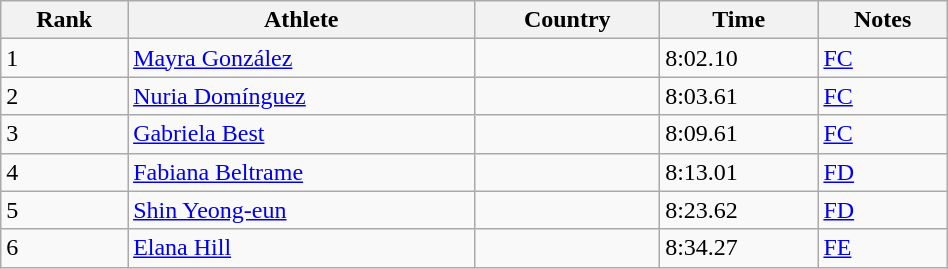<table class="wikitable sortable" width=50%>
<tr>
<th>Rank</th>
<th>Athlete</th>
<th>Country</th>
<th>Time</th>
<th>Notes</th>
</tr>
<tr>
<td>1</td>
<td><a href='#'>Mayra González</a></td>
<td></td>
<td>8:02.10</td>
<td><a href='#'>FC</a></td>
</tr>
<tr>
<td>2</td>
<td><a href='#'>Nuria Domínguez</a></td>
<td></td>
<td>8:03.61</td>
<td><a href='#'>FC</a></td>
</tr>
<tr>
<td>3</td>
<td><a href='#'>Gabriela Best</a></td>
<td></td>
<td>8:09.61</td>
<td><a href='#'>FC</a></td>
</tr>
<tr>
<td>4</td>
<td><a href='#'>Fabiana Beltrame</a></td>
<td></td>
<td>8:13.01</td>
<td><a href='#'>FD</a></td>
</tr>
<tr>
<td>5</td>
<td><a href='#'>Shin Yeong-eun</a></td>
<td></td>
<td>8:23.62</td>
<td><a href='#'>FD</a></td>
</tr>
<tr>
<td>6</td>
<td><a href='#'>Elana Hill</a></td>
<td></td>
<td>8:34.27</td>
<td><a href='#'>FE</a></td>
</tr>
</table>
